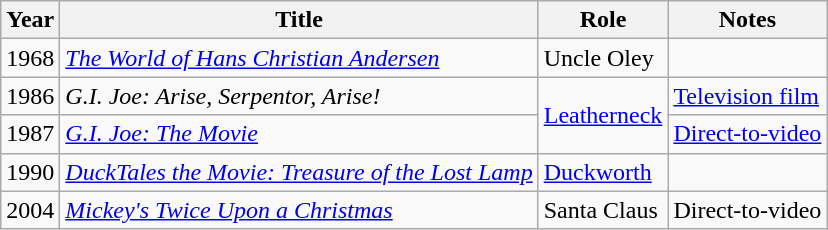<table class="wikitable sortable plainrowheaders" style="white-space:nowrap">
<tr>
<th>Year</th>
<th>Title</th>
<th>Role</th>
<th>Notes</th>
</tr>
<tr>
<td>1968</td>
<td><em><a href='#'>The World of Hans Christian Andersen</a></em></td>
<td>Uncle Oley</td>
<td></td>
</tr>
<tr>
<td>1986</td>
<td><em>G.I. Joe: Arise, Serpentor, Arise!</em></td>
<td rowspan=2><a href='#'>Leatherneck</a></td>
<td><a href='#'>Television film</a></td>
</tr>
<tr>
<td>1987</td>
<td><em><a href='#'>G.I. Joe: The Movie</a></em></td>
<td><a href='#'>Direct-to-video</a></td>
</tr>
<tr>
<td>1990</td>
<td><em><a href='#'>DuckTales the Movie: Treasure of the Lost Lamp</a></em></td>
<td><a href='#'>Duckworth</a></td>
<td></td>
</tr>
<tr>
<td>2004</td>
<td><em><a href='#'>Mickey's Twice Upon a Christmas</a></em></td>
<td>Santa Claus</td>
<td>Direct-to-video</td>
</tr>
</table>
